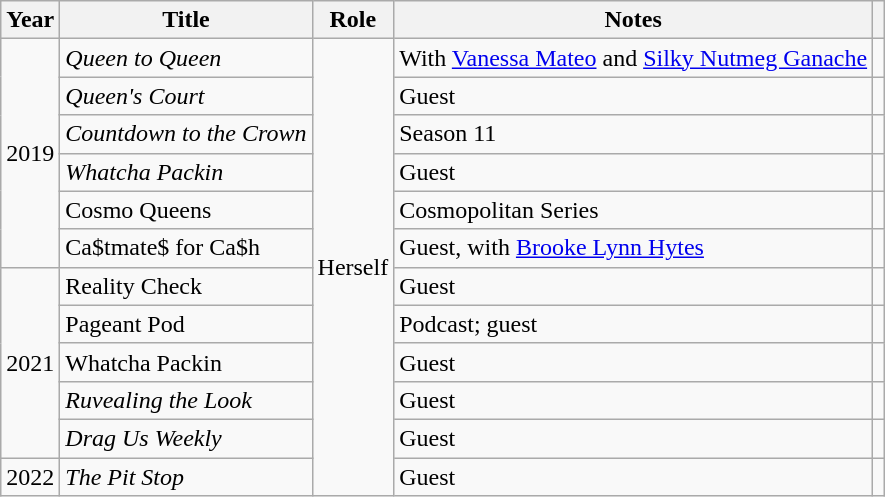<table class="wikitable plainrowheaders sortable">
<tr>
<th scope="col">Year</th>
<th scope="col">Title</th>
<th scope="col">Role</th>
<th scope="col">Notes</th>
<th style="text-align: center;" class="unsortable"></th>
</tr>
<tr>
<td rowspan="6">2019</td>
<td><em>Queen to Queen</em></td>
<td rowspan="12">Herself</td>
<td>With <a href='#'>Vanessa Mateo</a> and <a href='#'>Silky Nutmeg Ganache</a></td>
<td style="text-align: center;"></td>
</tr>
<tr>
<td><em>Queen's Court</em></td>
<td>Guest</td>
<td style="text-align: center;"></td>
</tr>
<tr>
<td><em>Countdown to the Crown</em></td>
<td>Season 11</td>
<td style="text-align: center;"></td>
</tr>
<tr>
<td><em>Whatcha Packin<strong></td>
<td>Guest</td>
<td style="text-align: center;"></td>
</tr>
<tr>
<td></em>Cosmo Queens<em></td>
<td>Cosmopolitan Series</td>
<td style="text-align: center;"></td>
</tr>
<tr>
<td></em>Ca$tmate$ for Ca$h<em></td>
<td>Guest, with <a href='#'>Brooke Lynn Hytes</a></td>
<td style="text-align: center;"></td>
</tr>
<tr>
<td rowspan="5">2021</td>
<td></em>Reality Check<em></td>
<td>Guest</td>
<td style="text-align: center;"></td>
</tr>
<tr>
<td></em>Pageant Pod<em></td>
<td>Podcast; guest</td>
<td style="text-align: center;"></td>
</tr>
<tr>
<td></em>Whatcha Packin</strong></td>
<td>Guest</td>
<td style="text-align: center;"></td>
</tr>
<tr>
<td><em>Ruvealing the Look</em></td>
<td>Guest</td>
<td style="text-align: center;"></td>
</tr>
<tr>
<td><em>Drag Us Weekly</em></td>
<td>Guest</td>
<td style="text-align: center;"></td>
</tr>
<tr>
<td>2022</td>
<td><em>The Pit Stop</em></td>
<td>Guest</td>
<td style="text-align: center;"></td>
</tr>
</table>
